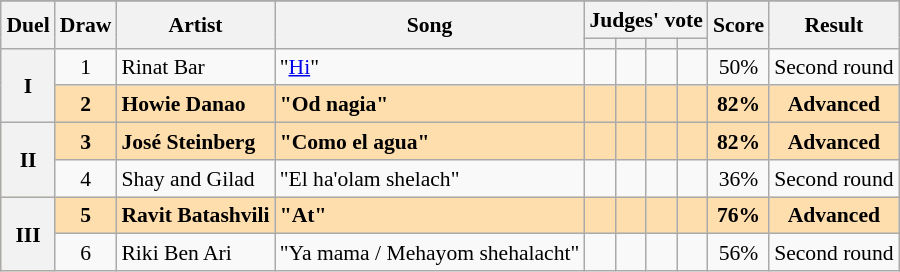<table class="sortable wikitable" style="margin: 1em auto 1em auto; text-align:center; font-size:90%; line-height:18px;">
<tr>
</tr>
<tr>
<th rowspan="2" class="unsortable">Duel</th>
<th rowspan="2">Draw</th>
<th rowspan="2">Artist</th>
<th rowspan="2">Song</th>
<th colspan="4" class="unsortable">Judges' vote</th>
<th rowspan="2">Score</th>
<th rowspan="2">Result</th>
</tr>
<tr>
<th class="unsortable"></th>
<th class="unsortable"></th>
<th class="unsortable"></th>
<th class="unsortable"></th>
</tr>
<tr>
<th rowspan="2">I</th>
<td>1</td>
<td align="left">Rinat Bar</td>
<td align="left">"<a href='#'>Hi</a>"</td>
<td></td>
<td></td>
<td></td>
<td></td>
<td>50%</td>
<td>Second round</td>
</tr>
<tr style="font-weight:bold; background:#FFDEAD;">
<td>2</td>
<td align="left">Howie Danao</td>
<td align="left">"Od nagia"</td>
<td></td>
<td></td>
<td></td>
<td></td>
<td>82%</td>
<td>Advanced</td>
</tr>
<tr style="font-weight:bold; background:#FFDEAD;">
<th rowspan="2">II</th>
<td>3</td>
<td align="left">José Steinberg</td>
<td align="left">"Como el agua"</td>
<td></td>
<td></td>
<td></td>
<td></td>
<td>82%</td>
<td>Advanced</td>
</tr>
<tr>
<td>4</td>
<td align="left">Shay and Gilad</td>
<td align="left">"El ha'olam shelach"</td>
<td></td>
<td></td>
<td></td>
<td></td>
<td>36%</td>
<td>Second round</td>
</tr>
<tr style="font-weight:bold; background:#FFDEAD;">
<th rowspan="2">III</th>
<td>5</td>
<td align="left">Ravit Batashvili</td>
<td align="left">"At"</td>
<td></td>
<td></td>
<td></td>
<td></td>
<td>76%</td>
<td>Advanced</td>
</tr>
<tr>
<td>6</td>
<td align="left">Riki Ben Ari</td>
<td align="left">"Ya mama / Mehayom shehalacht"</td>
<td></td>
<td></td>
<td></td>
<td></td>
<td>56%</td>
<td>Second round</td>
</tr>
</table>
